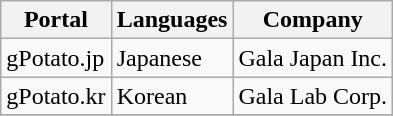<table class="wikitable sortable">
<tr>
<th>Portal</th>
<th>Languages</th>
<th>Company</th>
</tr>
<tr>
<td>gPotato.jp</td>
<td>Japanese</td>
<td>Gala Japan Inc.</td>
</tr>
<tr>
<td>gPotato.kr</td>
<td>Korean</td>
<td>Gala Lab Corp.</td>
</tr>
<tr>
</tr>
</table>
